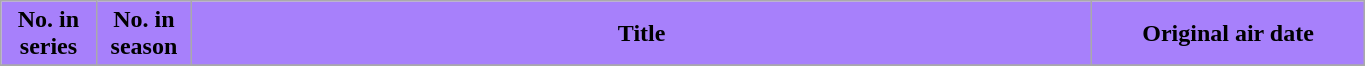<table class="wikitable plainrowheaders" style="width:72%;">
<tr>
<th scope="col" style="background-color: #A780FB; color: #000000;" width=7%>No. in<br>series</th>
<th scope="col" style="background-color: #A780FB; color: #000000;" width=7%>No. in<br>season</th>
<th scope="col" style="background-color: #A780FB; color: #000000;">Title</th>
<th scope="col" style="background-color: #A780FB; color: #000000;" width=20%>Original air date</th>
</tr>
<tr>
</tr>
</table>
